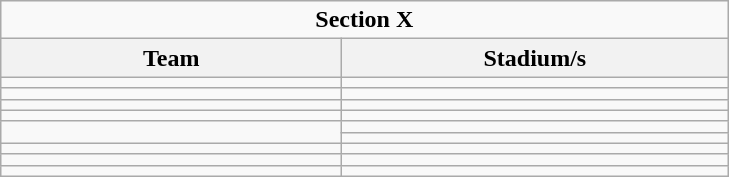<table class="wikitable">
<tr>
<td colspan=3 align=center><strong>Section X</strong></td>
</tr>
<tr>
<th width="220">Team</th>
<th width="250">Stadium/s</th>
</tr>
<tr>
<td></td>
<td></td>
</tr>
<tr>
<td></td>
<td></td>
</tr>
<tr>
<td></td>
<td></td>
</tr>
<tr>
<td></td>
<td></td>
</tr>
<tr>
<td rowspan=2></td>
<td></td>
</tr>
<tr>
<td></td>
</tr>
<tr>
<td></td>
<td></td>
</tr>
<tr>
<td></td>
<td></td>
</tr>
<tr>
<td></td>
<td></td>
</tr>
</table>
